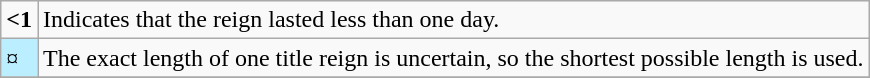<table class="wikitable">
<tr>
<td><strong><1</strong></td>
<td>Indicates that the reign lasted less than one day.</td>
</tr>
<tr>
<td style="background-color:#bbeeff">¤</td>
<td>The exact length of one title reign is uncertain, so the shortest possible length is used.</td>
</tr>
<tr>
</tr>
</table>
